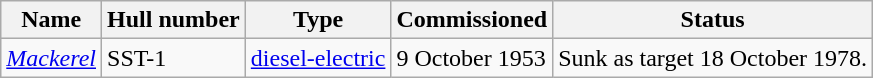<table class="wikitable">
<tr>
<th>Name</th>
<th>Hull number</th>
<th>Type</th>
<th>Commissioned</th>
<th>Status</th>
</tr>
<tr>
<td><em><a href='#'>Mackerel</a></em></td>
<td>SST-1</td>
<td><a href='#'>diesel-electric</a></td>
<td>9 October 1953</td>
<td>Sunk as target 18 October 1978.</td>
</tr>
</table>
